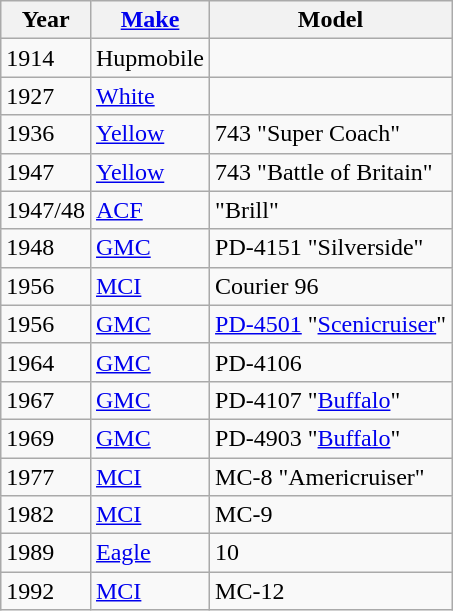<table class="wikitable sortable">
<tr>
<th>Year</th>
<th><a href='#'>Make</a></th>
<th>Model</th>
</tr>
<tr>
<td>1914</td>
<td>Hupmobile</td>
<td></td>
</tr>
<tr>
<td>1927</td>
<td><a href='#'>White</a></td>
<td></td>
</tr>
<tr>
<td>1936</td>
<td><a href='#'>Yellow</a></td>
<td>743 "Super Coach"</td>
</tr>
<tr>
<td>1947</td>
<td><a href='#'>Yellow</a></td>
<td>743 "Battle of Britain"</td>
</tr>
<tr>
<td>1947/48</td>
<td><a href='#'>ACF</a></td>
<td>"Brill"</td>
</tr>
<tr>
<td>1948</td>
<td><a href='#'>GMC</a></td>
<td>PD-4151 "Silverside"</td>
</tr>
<tr>
<td>1956</td>
<td><a href='#'>MCI</a></td>
<td>Courier 96</td>
</tr>
<tr>
<td>1956</td>
<td><a href='#'>GMC</a></td>
<td><a href='#'>PD-4501</a> "<a href='#'>Scenicruiser</a>"</td>
</tr>
<tr>
<td>1964</td>
<td><a href='#'>GMC</a></td>
<td>PD-4106</td>
</tr>
<tr>
<td>1967</td>
<td><a href='#'>GMC</a></td>
<td>PD-4107 "<a href='#'>Buffalo</a>"</td>
</tr>
<tr>
<td>1969</td>
<td><a href='#'>GMC</a></td>
<td>PD-4903 "<a href='#'>Buffalo</a>"</td>
</tr>
<tr>
<td>1977</td>
<td><a href='#'>MCI</a></td>
<td>MC-8 "Americruiser"</td>
</tr>
<tr>
<td>1982</td>
<td><a href='#'>MCI</a></td>
<td>MC-9</td>
</tr>
<tr>
<td>1989</td>
<td><a href='#'>Eagle</a></td>
<td>10</td>
</tr>
<tr>
<td>1992</td>
<td><a href='#'>MCI</a></td>
<td>MC-12</td>
</tr>
</table>
